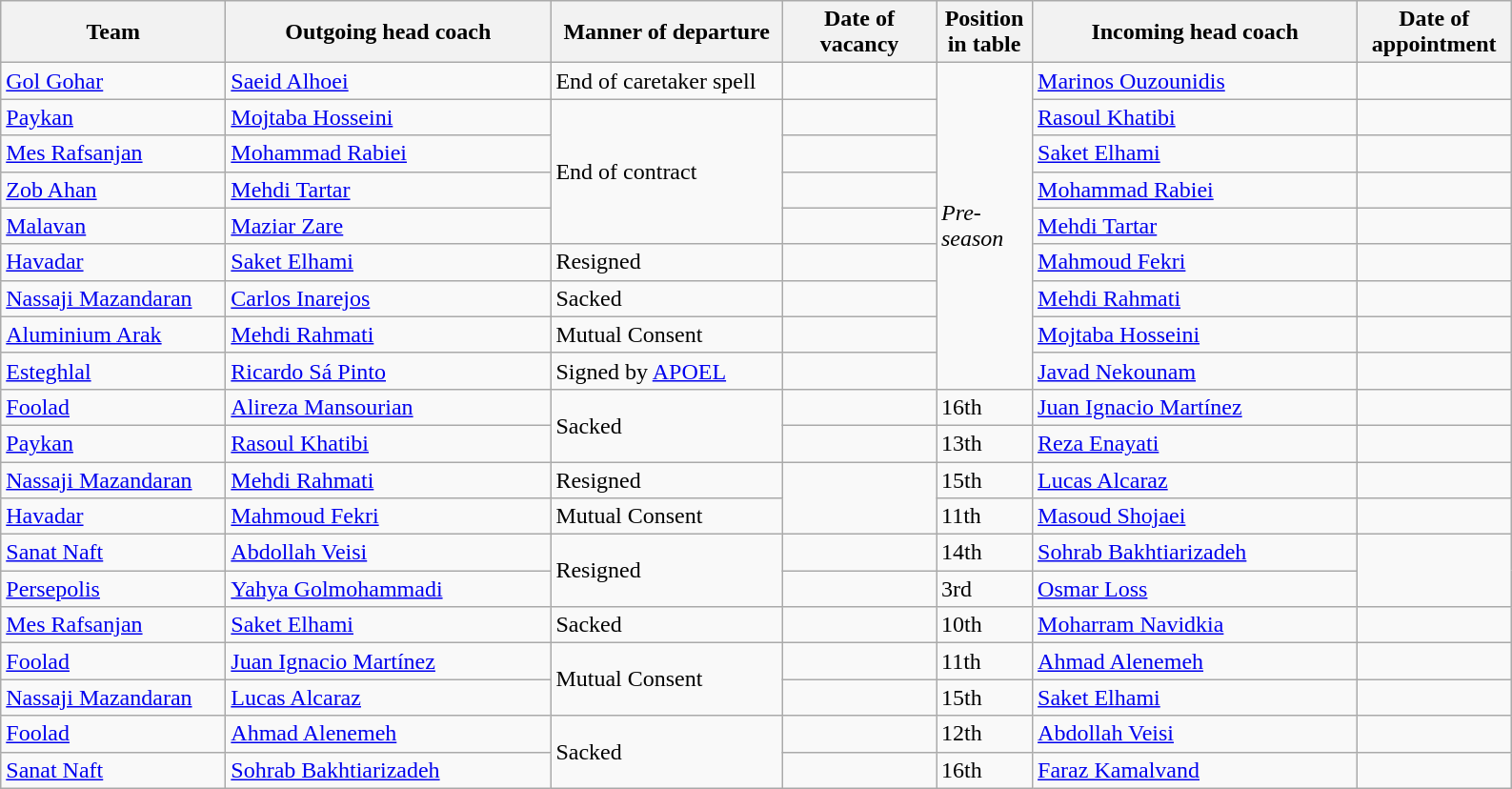<table class="wikitable">
<tr>
<th width="150">Team</th>
<th width="220">Outgoing head coach</th>
<th width="155">Manner of departure</th>
<th width="100">Date of vacancy</th>
<th width=60>Position in table</th>
<th width="220">Incoming head coach</th>
<th width="100">Date of appointment</th>
</tr>
<tr>
<td><a href='#'>Gol Gohar</a></td>
<td> <a href='#'>Saeid Alhoei</a></td>
<td>End of caretaker spell</td>
<td></td>
<td rowspan="9"><em>Pre-season</em></td>
<td> <a href='#'>Marinos Ouzounidis</a></td>
<td></td>
</tr>
<tr>
<td><a href='#'>Paykan</a></td>
<td> <a href='#'>Mojtaba Hosseini</a></td>
<td rowspan="4">End of contract</td>
<td></td>
<td> <a href='#'>Rasoul Khatibi</a></td>
<td></td>
</tr>
<tr>
<td><a href='#'>Mes Rafsanjan</a></td>
<td> <a href='#'>Mohammad Rabiei</a></td>
<td></td>
<td> <a href='#'>Saket Elhami</a></td>
<td></td>
</tr>
<tr>
<td><a href='#'>Zob Ahan</a></td>
<td> <a href='#'>Mehdi Tartar</a></td>
<td></td>
<td> <a href='#'>Mohammad Rabiei</a></td>
<td></td>
</tr>
<tr>
<td><a href='#'>Malavan</a></td>
<td> <a href='#'>Maziar Zare</a></td>
<td></td>
<td> <a href='#'>Mehdi Tartar</a></td>
<td></td>
</tr>
<tr>
<td><a href='#'>Havadar</a></td>
<td> <a href='#'>Saket Elhami</a></td>
<td rowspan="1">Resigned</td>
<td></td>
<td> <a href='#'>Mahmoud Fekri</a></td>
<td></td>
</tr>
<tr>
<td><a href='#'>Nassaji Mazandaran</a></td>
<td> <a href='#'>Carlos Inarejos</a></td>
<td>Sacked</td>
<td></td>
<td> <a href='#'>Mehdi Rahmati</a></td>
<td></td>
</tr>
<tr>
<td><a href='#'>Aluminium Arak</a></td>
<td> <a href='#'>Mehdi Rahmati</a></td>
<td>Mutual Consent</td>
<td></td>
<td> <a href='#'>Mojtaba Hosseini</a></td>
<td></td>
</tr>
<tr>
<td><a href='#'>Esteghlal</a></td>
<td> <a href='#'>Ricardo Sá Pinto</a></td>
<td>Signed by  <a href='#'>APOEL</a></td>
<td></td>
<td> <a href='#'>Javad Nekounam</a></td>
<td></td>
</tr>
<tr>
<td><a href='#'>Foolad</a></td>
<td> <a href='#'>Alireza Mansourian</a></td>
<td rowspan="2">Sacked</td>
<td></td>
<td>16th</td>
<td> <a href='#'>Juan Ignacio Martínez</a></td>
<td></td>
</tr>
<tr>
<td><a href='#'>Paykan</a></td>
<td> <a href='#'>Rasoul Khatibi</a></td>
<td></td>
<td>13th</td>
<td> <a href='#'>Reza Enayati</a></td>
<td></td>
</tr>
<tr>
<td><a href='#'>Nassaji Mazandaran</a></td>
<td> <a href='#'>Mehdi Rahmati</a></td>
<td>Resigned</td>
<td rowspan="2"></td>
<td>15th</td>
<td> <a href='#'>Lucas Alcaraz</a></td>
<td></td>
</tr>
<tr>
<td><a href='#'>Havadar</a></td>
<td> <a href='#'>Mahmoud Fekri</a></td>
<td>Mutual Consent</td>
<td>11th</td>
<td> <a href='#'>Masoud Shojaei</a></td>
<td></td>
</tr>
<tr>
<td><a href='#'>Sanat Naft</a></td>
<td> <a href='#'>Abdollah Veisi</a></td>
<td rowspan="2">Resigned</td>
<td></td>
<td>14th</td>
<td> <a href='#'>Sohrab Bakhtiarizadeh</a></td>
<td rowspan="2"></td>
</tr>
<tr>
<td><a href='#'>Persepolis</a></td>
<td> <a href='#'>Yahya Golmohammadi</a></td>
<td></td>
<td>3rd</td>
<td> <a href='#'>Osmar Loss</a></td>
</tr>
<tr>
<td><a href='#'>Mes Rafsanjan</a></td>
<td> <a href='#'>Saket Elhami</a></td>
<td>Sacked</td>
<td></td>
<td>10th</td>
<td> <a href='#'>Moharram Navidkia</a></td>
<td></td>
</tr>
<tr>
<td><a href='#'>Foolad</a></td>
<td> <a href='#'>Juan Ignacio Martínez</a></td>
<td rowspan="2">Mutual Consent</td>
<td></td>
<td>11th</td>
<td> <a href='#'>Ahmad Alenemeh</a></td>
<td></td>
</tr>
<tr>
<td><a href='#'>Nassaji Mazandaran</a></td>
<td> <a href='#'>Lucas Alcaraz</a></td>
<td></td>
<td>15th</td>
<td> <a href='#'>Saket Elhami</a></td>
<td></td>
</tr>
<tr>
<td><a href='#'>Foolad</a></td>
<td> <a href='#'>Ahmad Alenemeh</a></td>
<td rowspan="2">Sacked</td>
<td></td>
<td>12th</td>
<td> <a href='#'>Abdollah Veisi</a></td>
<td></td>
</tr>
<tr>
<td><a href='#'>Sanat Naft</a></td>
<td> <a href='#'>Sohrab Bakhtiarizadeh</a></td>
<td></td>
<td>16th</td>
<td> <a href='#'>Faraz Kamalvand</a></td>
<td></td>
</tr>
</table>
